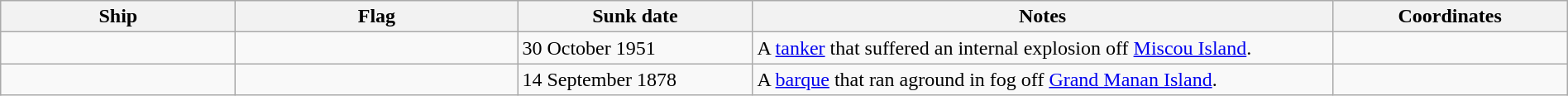<table class=wikitable | style = "width:100%">
<tr>
<th style="width:15%">Ship</th>
<th style="width:18%">Flag</th>
<th style="width:15%">Sunk date</th>
<th style="width:37%">Notes</th>
<th style="width:15%">Coordinates</th>
</tr>
<tr>
<td></td>
<td></td>
<td>30 October 1951</td>
<td>A <a href='#'>tanker</a> that suffered an internal explosion off <a href='#'>Miscou Island</a>.</td>
<td></td>
</tr>
<tr>
<td></td>
<td></td>
<td>14 September 1878</td>
<td>A <a href='#'>barque</a> that ran aground in fog off <a href='#'>Grand Manan Island</a>.</td>
<td></td>
</tr>
</table>
